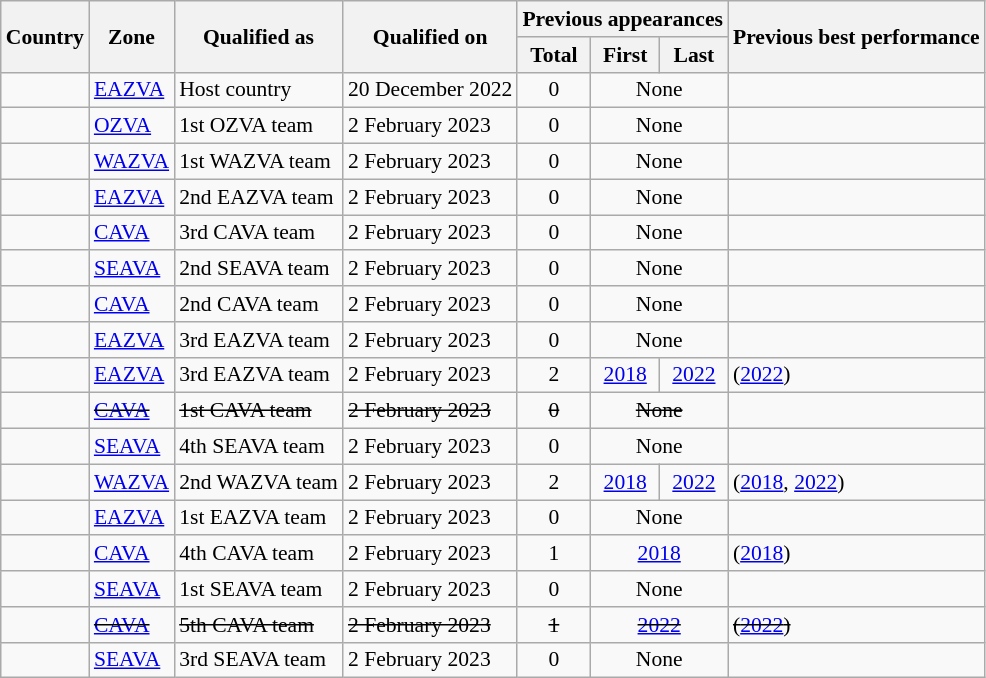<table class="wikitable sortable" style="font-size:90%">
<tr>
<th rowspan=2>Country</th>
<th rowspan=2>Zone</th>
<th rowspan=2>Qualified as</th>
<th rowspan=2>Qualified on</th>
<th colspan=3>Previous appearances</th>
<th rowspan=2>Previous best performance</th>
</tr>
<tr>
<th>Total</th>
<th>First</th>
<th>Last</th>
</tr>
<tr>
<td></td>
<td><a href='#'>EAZVA</a></td>
<td>Host country</td>
<td>20 December 2022</td>
<td style="text-align:center">0</td>
<td colspan=2 style="text-align:center">None</td>
<td></td>
</tr>
<tr>
<td></td>
<td><a href='#'>OZVA</a></td>
<td>1st OZVA team</td>
<td>2 February 2023</td>
<td style="text-align:center">0</td>
<td colspan=2 style="text-align:center">None</td>
<td></td>
</tr>
<tr>
<td></td>
<td><a href='#'>WAZVA</a></td>
<td>1st WAZVA team</td>
<td>2 February 2023</td>
<td style="text-align:center">0</td>
<td colspan=2 style="text-align:center">None</td>
<td></td>
</tr>
<tr>
<td></td>
<td><a href='#'>EAZVA</a></td>
<td>2nd EAZVA team</td>
<td>2 February 2023</td>
<td style="text-align:center">0</td>
<td colspan=2 style="text-align:center">None</td>
<td></td>
</tr>
<tr>
<td></td>
<td><a href='#'>CAVA</a></td>
<td>3rd CAVA team</td>
<td>2 February 2023</td>
<td style="text-align:center">0</td>
<td colspan=2 style="text-align:center">None</td>
<td></td>
</tr>
<tr>
<td></td>
<td><a href='#'>SEAVA</a></td>
<td>2nd SEAVA team</td>
<td>2 February 2023</td>
<td style="text-align:center">0</td>
<td colspan=2 style="text-align:center">None</td>
<td></td>
</tr>
<tr>
<td></td>
<td><a href='#'>CAVA</a></td>
<td>2nd CAVA team</td>
<td>2 February 2023</td>
<td style="text-align:center">0</td>
<td colspan=2 style="text-align:center">None</td>
<td></td>
</tr>
<tr>
<td></td>
<td><a href='#'>EAZVA</a></td>
<td>3rd EAZVA team</td>
<td>2 February 2023</td>
<td style="text-align:center">0</td>
<td colspan=2 style="text-align:center">None</td>
<td></td>
</tr>
<tr>
<td></td>
<td><a href='#'>EAZVA</a></td>
<td>3rd EAZVA team</td>
<td>2 February 2023</td>
<td style="text-align:center">2</td>
<td style="text-align:center"><a href='#'>2018</a></td>
<td style="text-align:center"><a href='#'>2022</a></td>
<td> (<a href='#'>2022</a>)</td>
</tr>
<tr>
<td><s></s></td>
<td><s><a href='#'>CAVA</a></s></td>
<td><s>1st CAVA team</s></td>
<td><s>2 February 2023</s></td>
<td style="text-align:center"><s>0</s></td>
<td colspan=2 style="text-align:center"><s>None</s></td>
<td><s></s></td>
</tr>
<tr>
<td></td>
<td><a href='#'>SEAVA</a></td>
<td>4th SEAVA team</td>
<td>2 February 2023</td>
<td style="text-align:center">0</td>
<td colspan=2 style="text-align:center">None</td>
<td></td>
</tr>
<tr>
<td></td>
<td><a href='#'>WAZVA</a></td>
<td>2nd WAZVA team</td>
<td>2 February 2023</td>
<td style="text-align:center">2</td>
<td style="text-align:center"><a href='#'>2018</a></td>
<td style="text-align:center"><a href='#'>2022</a></td>
<td> (<a href='#'>2018</a>, <a href='#'>2022</a>)</td>
</tr>
<tr>
<td></td>
<td><a href='#'>EAZVA</a></td>
<td>1st EAZVA team</td>
<td>2 February 2023</td>
<td style="text-align:center">0</td>
<td colspan=2 style="text-align:center">None</td>
<td></td>
</tr>
<tr>
<td></td>
<td><a href='#'>CAVA</a></td>
<td>4th CAVA team</td>
<td>2 February 2023</td>
<td style="text-align:center">1</td>
<td colspan=2 style="text-align:center"><a href='#'>2018</a></td>
<td> (<a href='#'>2018</a>)</td>
</tr>
<tr>
<td></td>
<td><a href='#'>SEAVA</a></td>
<td>1st SEAVA team</td>
<td>2 February 2023</td>
<td style="text-align:center">0</td>
<td colspan=2 style="text-align:center">None</td>
<td></td>
</tr>
<tr>
<td><s></s></td>
<td><s><a href='#'>CAVA</a></s></td>
<td><s>5th CAVA team</s></td>
<td><s>2 February 2023</s></td>
<td style="text-align:center"><s>1</s></td>
<td colspan=2 style="text-align:center"><s><a href='#'>2022</a></s></td>
<td><s> (<a href='#'>2022</a>)</s></td>
</tr>
<tr>
<td></td>
<td><a href='#'>SEAVA</a></td>
<td>3rd SEAVA team</td>
<td>2 February 2023</td>
<td style="text-align:center">0</td>
<td colspan=2 style="text-align:center">None</td>
<td></td>
</tr>
</table>
